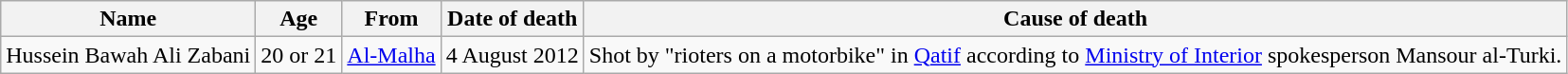<table class="wikitable sortable">
<tr>
<th>Name</th>
<th>Age</th>
<th>From</th>
<th>Date of death</th>
<th>Cause of death</th>
</tr>
<tr>
<td>Hussein Bawah Ali Zabani</td>
<td>20 or 21</td>
<td><a href='#'>Al-Malha</a></td>
<td>4 August 2012</td>
<td>Shot by "rioters on a motorbike" in <a href='#'>Qatif</a> according to <a href='#'>Ministry of Interior</a> spokesperson Mansour al-Turki.</td>
</tr>
</table>
